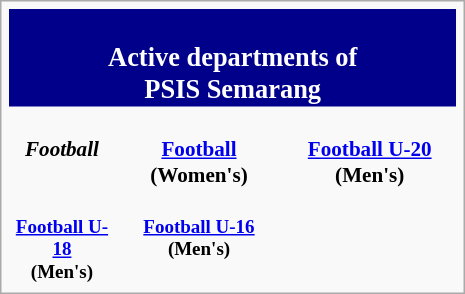<table class="infobox" style="font-size: 88%; width: 22em; text-align: center">
<tr>
<th colspan=3 style="font-size: 125%; background-color:#00008b; color:white; text-align:center;"><br>Active departments of<br>PSIS Semarang</th>
</tr>
<tr style="text-align: center">
<td><br><strong><em>Football</em></strong></td>
<td><br><strong><a href='#'>Football</a> (Women's)</strong></td>
<td><br><strong><a href='#'>Football U-20</a> (Men's)</strong></td>
</tr>
<tr style="font-size: 90%; text-align: center">
<td><br><strong><a href='#'>Football U-18</a><br> (Men's)</strong></td>
<td><br><strong><a href='#'>Football U-16</a><br> (Men's)</strong></td>
</tr>
</table>
